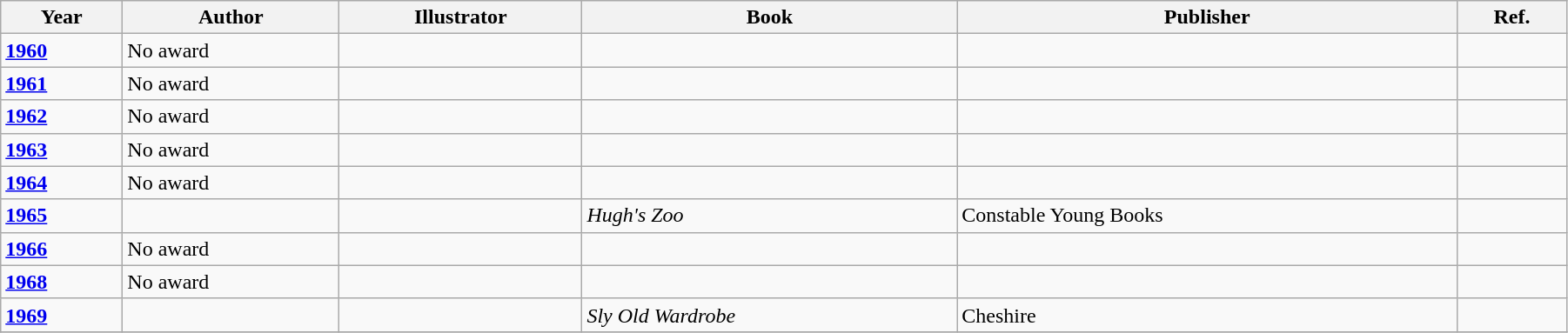<table class="wikitable sortable mw-collapsible" width="95%">
<tr>
<th>Year</th>
<th>Author</th>
<th>Illustrator</th>
<th>Book</th>
<th>Publisher</th>
<th>Ref.</th>
</tr>
<tr>
<td><strong><a href='#'>1960</a></strong></td>
<td>No award</td>
<td></td>
<td></td>
<td></td>
<td></td>
</tr>
<tr>
<td><strong><a href='#'>1961</a></strong></td>
<td>No award</td>
<td></td>
<td></td>
<td></td>
<td></td>
</tr>
<tr>
<td><strong><a href='#'>1962</a></strong></td>
<td>No award</td>
<td></td>
<td></td>
<td></td>
<td></td>
</tr>
<tr>
<td><strong><a href='#'>1963</a></strong></td>
<td>No award</td>
<td></td>
<td></td>
<td></td>
<td></td>
</tr>
<tr>
<td><strong><a href='#'>1964</a></strong></td>
<td>No award</td>
<td></td>
<td></td>
<td></td>
<td></td>
</tr>
<tr>
<td><strong><a href='#'>1965</a></strong></td>
<td></td>
<td></td>
<td><em>Hugh's Zoo</em></td>
<td>Constable Young Books</td>
<td></td>
</tr>
<tr>
<td><strong><a href='#'>1966</a></strong></td>
<td>No award</td>
<td></td>
<td></td>
<td></td>
<td></td>
</tr>
<tr>
<td><strong><a href='#'>1968</a></strong></td>
<td>No award</td>
<td></td>
<td></td>
<td></td>
<td></td>
</tr>
<tr>
<td><strong><a href='#'>1969</a></strong></td>
<td></td>
<td></td>
<td><em>Sly Old Wardrobe</em></td>
<td>Cheshire</td>
<td></td>
</tr>
<tr>
</tr>
</table>
